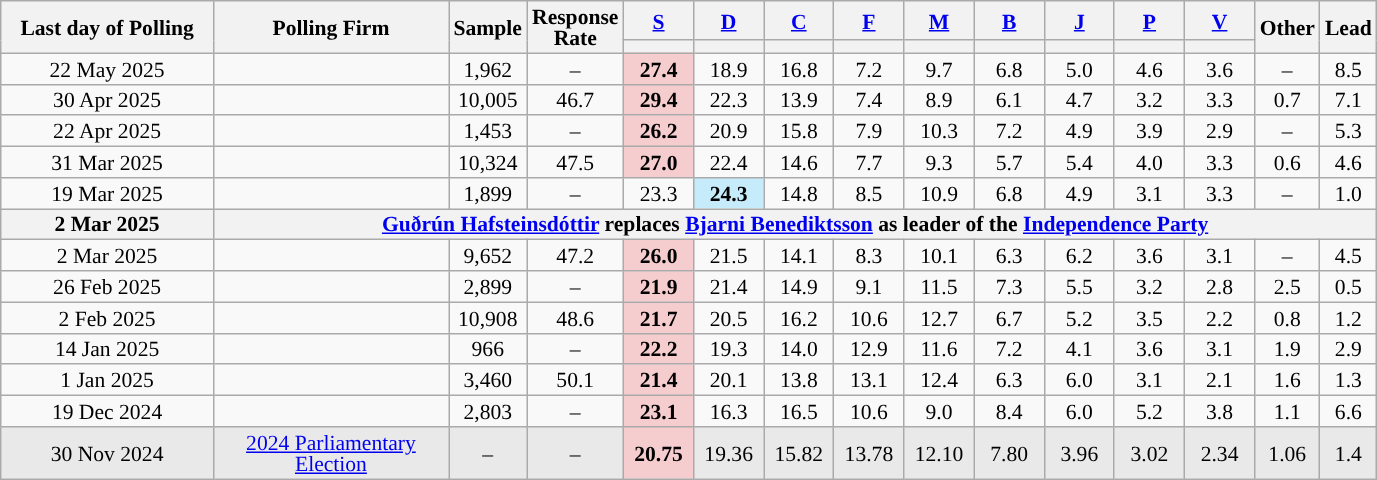<table class="wikitable sortable" style="text-align:center;font-size:90%;line-height:14px;">
<tr>
<th rowspan="2" style="width:135px;">Last day of Polling</th>
<th rowspan="2" style="width:150px;">Polling Firm</th>
<th rowspan="2" style="width:35px;">Sample</th>
<th rowspan="2" style="width:30px;">Response Rate</th>
<th class="unsortable" style="width:40px;"><a href='#'>S</a></th>
<th class="unsortable" style="width:40px;"><a href='#'>D</a></th>
<th class="unsortable" style="width:40px;"><a href='#'>C</a></th>
<th class="unsortable" style="width:40px;"><a href='#'>F</a></th>
<th class="unsortable" style="width:40px;"><a href='#'>M</a></th>
<th class="unsortable" style="width:40px;"><a href='#'>B</a></th>
<th class="unsortable" style="width:40px;"><a href='#'>J</a></th>
<th class="unsortable" style="width:40px;"><a href='#'>P</a></th>
<th class="unsortable" style="width:40px;"><a href='#'>V</a></th>
<th rowspan="2" style="width:30px;">Other</th>
<th rowspan="2" style="width:30px;">Lead</th>
</tr>
<tr>
<th style="background:"></th>
<th style="background:"></th>
<th style="background:"></th>
<th style="background:"></th>
<th style="background:"></th>
<th style="background:"></th>
<th style="background:"></th>
<th style="background:"></th>
<th style="background:"></th>
</tr>
<tr>
<td>22 May 2025</td>
<td></td>
<td>1,962</td>
<td>–</td>
<td style="background:#F6CDCF;"><strong>27.4</strong></td>
<td>18.9</td>
<td>16.8</td>
<td>7.2</td>
<td>9.7</td>
<td>6.8</td>
<td>5.0</td>
<td>4.6</td>
<td>3.6</td>
<td>–</td>
<td style="background:">8.5</td>
</tr>
<tr>
<td>30 Apr 2025</td>
<td></td>
<td>10,005</td>
<td>46.7</td>
<td style="background:#F6CDCF;"><strong>29.4</strong></td>
<td>22.3</td>
<td>13.9</td>
<td>7.4</td>
<td>8.9</td>
<td>6.1</td>
<td>4.7</td>
<td>3.2</td>
<td>3.3</td>
<td>0.7</td>
<td style="background:">7.1</td>
</tr>
<tr>
<td>22 Apr 2025</td>
<td></td>
<td>1,453</td>
<td>–</td>
<td style="background:#F6CDCF;"><strong>26.2</strong></td>
<td>20.9</td>
<td>15.8</td>
<td>7.9</td>
<td>10.3</td>
<td>7.2</td>
<td>4.9</td>
<td>3.9</td>
<td>2.9</td>
<td>–</td>
<td style="background:">5.3</td>
</tr>
<tr>
<td>31 Mar 2025</td>
<td></td>
<td>10,324</td>
<td>47.5</td>
<td style="background:#F6CDCF;"><strong>27.0</strong></td>
<td>22.4</td>
<td>14.6</td>
<td>7.7</td>
<td>9.3</td>
<td>5.7</td>
<td>5.4</td>
<td>4.0</td>
<td>3.3</td>
<td>0.6</td>
<td style="background:">4.6</td>
</tr>
<tr>
<td>19 Mar 2025</td>
<td></td>
<td>1,899</td>
<td>–</td>
<td>23.3</td>
<td style="background:#C6ECFB;"><strong>24.3</strong></td>
<td>14.8</td>
<td>8.5</td>
<td>10.9</td>
<td>6.8</td>
<td>4.9</td>
<td>3.1</td>
<td>3.3</td>
<td>–</td>
<td style="background:">1.0</td>
</tr>
<tr>
<th>2 Mar 2025</th>
<th colspan="14"><a href='#'>Guðrún Hafsteinsdóttir</a> replaces <a href='#'>Bjarni Benediktsson</a> as leader of the <a href='#'>Independence Party</a></th>
</tr>
<tr>
<td>2 Mar 2025</td>
<td></td>
<td>9,652</td>
<td>47.2</td>
<td style="background:#F6CDCF;"><strong>26.0</strong></td>
<td>21.5</td>
<td>14.1</td>
<td>8.3</td>
<td>10.1</td>
<td>6.3</td>
<td>6.2</td>
<td>3.6</td>
<td>3.1</td>
<td>–</td>
<td style="background:">4.5</td>
</tr>
<tr>
<td>26 Feb 2025</td>
<td></td>
<td>2,899</td>
<td>–</td>
<td style="background:#F6CDCF;"><strong>21.9</strong></td>
<td>21.4</td>
<td>14.9</td>
<td>9.1</td>
<td>11.5</td>
<td>7.3</td>
<td>5.5</td>
<td>3.2</td>
<td>2.8</td>
<td>2.5</td>
<td style="background:">0.5</td>
</tr>
<tr>
<td>2 Feb 2025</td>
<td></td>
<td>10,908</td>
<td>48.6</td>
<td style="background:#F6CDCF;"><strong>21.7</strong></td>
<td>20.5</td>
<td>16.2</td>
<td>10.6</td>
<td>12.7</td>
<td>6.7</td>
<td>5.2</td>
<td>3.5</td>
<td>2.2</td>
<td>0.8</td>
<td style="background:">1.2</td>
</tr>
<tr>
<td>14 Jan 2025</td>
<td></td>
<td>966</td>
<td>–</td>
<td style="background:#F6CDCF;"><strong>22.2</strong></td>
<td>19.3</td>
<td>14.0</td>
<td>12.9</td>
<td>11.6</td>
<td>7.2</td>
<td>4.1</td>
<td>3.6</td>
<td>3.1</td>
<td>1.9</td>
<td style="background:">2.9</td>
</tr>
<tr>
<td>1 Jan 2025</td>
<td></td>
<td>3,460</td>
<td>50.1</td>
<td style="background:#F6CDCF;"><strong>21.4</strong></td>
<td>20.1</td>
<td>13.8</td>
<td>13.1</td>
<td>12.4</td>
<td>6.3</td>
<td>6.0</td>
<td>3.1</td>
<td>2.1</td>
<td>1.6</td>
<td style="background:">1.3</td>
</tr>
<tr>
<td>19 Dec 2024</td>
<td></td>
<td>2,803</td>
<td>–</td>
<td style="background:#F6CDCF;"><strong>23.1</strong></td>
<td>16.3</td>
<td>16.5</td>
<td>10.6</td>
<td>9.0</td>
<td>8.4</td>
<td>6.0</td>
<td>5.2</td>
<td>3.8</td>
<td>1.1</td>
<td style="background:">6.6</td>
</tr>
<tr style="background:#E9E9E9;">
<td>30 Nov 2024</td>
<td><a href='#'>2024 Parliamentary Election</a></td>
<td>–</td>
<td>–</td>
<td style="background:#F6CDCF;"><strong>20.75</strong></td>
<td>19.36</td>
<td>15.82</td>
<td>13.78</td>
<td>12.10</td>
<td>7.80</td>
<td>3.96</td>
<td>3.02</td>
<td>2.34</td>
<td>1.06</td>
<td style="background:">1.4</td>
</tr>
</table>
